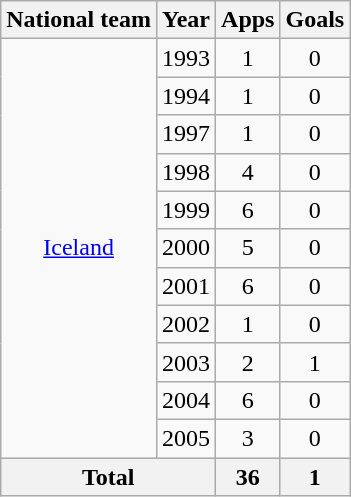<table class=wikitable style="text-align: center">
<tr>
<th>National team</th>
<th>Year</th>
<th>Apps</th>
<th>Goals</th>
</tr>
<tr>
<td rowspan=11><a href='#'>Iceland</a></td>
<td>1993</td>
<td>1</td>
<td>0</td>
</tr>
<tr>
<td>1994</td>
<td>1</td>
<td>0</td>
</tr>
<tr>
<td>1997</td>
<td>1</td>
<td>0</td>
</tr>
<tr>
<td>1998</td>
<td>4</td>
<td>0</td>
</tr>
<tr>
<td>1999</td>
<td>6</td>
<td>0</td>
</tr>
<tr>
<td>2000</td>
<td>5</td>
<td>0</td>
</tr>
<tr>
<td>2001</td>
<td>6</td>
<td>0</td>
</tr>
<tr>
<td>2002</td>
<td>1</td>
<td>0</td>
</tr>
<tr>
<td>2003</td>
<td>2</td>
<td>1</td>
</tr>
<tr>
<td>2004</td>
<td>6</td>
<td>0</td>
</tr>
<tr>
<td>2005</td>
<td>3</td>
<td>0</td>
</tr>
<tr>
<th colspan=2>Total</th>
<th>36</th>
<th>1</th>
</tr>
</table>
